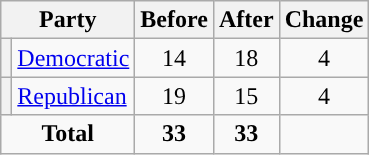<table class="wikitable" style="text-align:center;">
<tr>
<th colspan="2">Party</th>
<th>Before</th>
<th>After</th>
<th>Change</th>
</tr>
<tr>
<th style="background-color:"></th>
<td style="text-align:left;"><a href='#'>Democratic</a></td>
<td>14</td>
<td>18</td>
<td> 4</td>
</tr>
<tr>
<th style="background-color:"></th>
<td style="text-align:left;"><a href='#'>Republican</a></td>
<td>19</td>
<td>15</td>
<td> 4</td>
</tr>
<tr>
<td colspan="2"><strong>Total</strong></td>
<td><strong>33</strong></td>
<td><strong>33</strong></td>
<td></td>
</tr>
</table>
